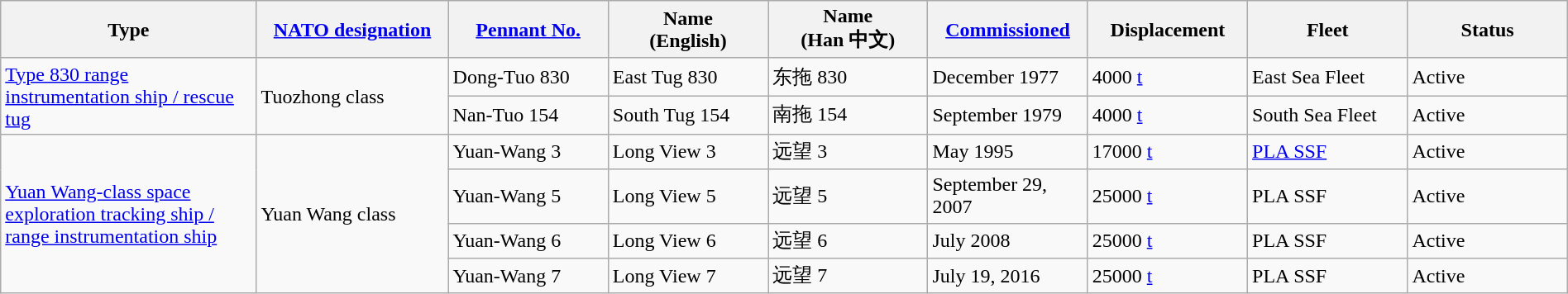<table class="wikitable sortable"  style="margin:auto; width:100%;">
<tr>
<th style="text-align:center; width:16%;">Type</th>
<th style="text-align:center; width:12%;"><a href='#'>NATO designation</a></th>
<th style="text-align:center; width:10%;"><a href='#'>Pennant No.</a></th>
<th style="text-align:center; width:10%;">Name<br>(English)</th>
<th style="text-align:center; width:10%;">Name<br>(Han 中文)</th>
<th style="text-align:center; width:10%;"><a href='#'>Commissioned</a></th>
<th style="text-align:center; width:10%;">Displacement</th>
<th style="text-align:center; width:10%;">Fleet</th>
<th style="text-align:center; width:10%;">Status</th>
</tr>
<tr>
<td rowspan="2"><a href='#'>Type 830 range instrumentation ship / rescue tug</a></td>
<td rowspan="2">Tuozhong class</td>
<td>Dong-Tuo 830</td>
<td>East Tug 830</td>
<td>东拖 830</td>
<td>December 1977</td>
<td>4000 <a href='#'>t</a></td>
<td>East Sea Fleet</td>
<td><span>Active</span></td>
</tr>
<tr>
<td>Nan-Tuo 154</td>
<td>South Tug 154</td>
<td>南拖 154</td>
<td>September 1979</td>
<td>4000 <a href='#'>t</a></td>
<td>South Sea Fleet</td>
<td><span>Active</span></td>
</tr>
<tr>
<td rowspan="4"><a href='#'>Yuan Wang-class space exploration tracking ship / range instrumentation ship</a></td>
<td rowspan="4">Yuan Wang class</td>
<td>Yuan-Wang 3</td>
<td>Long View 3</td>
<td>远望 3</td>
<td>May 1995</td>
<td>17000 <a href='#'>t</a></td>
<td><a href='#'>PLA SSF</a></td>
<td><span>Active</span></td>
</tr>
<tr>
<td>Yuan-Wang 5</td>
<td>Long View 5</td>
<td>远望 5</td>
<td>September 29, 2007</td>
<td>25000 <a href='#'>t</a></td>
<td>PLA SSF</td>
<td><span>Active</span></td>
</tr>
<tr>
<td>Yuan-Wang 6</td>
<td>Long View 6</td>
<td>远望 6</td>
<td>July 2008</td>
<td>25000 <a href='#'>t</a></td>
<td>PLA SSF</td>
<td><span>Active</span></td>
</tr>
<tr>
<td>Yuan-Wang 7</td>
<td>Long View 7</td>
<td>远望 7</td>
<td>July 19, 2016</td>
<td>25000 <a href='#'>t</a></td>
<td>PLA SSF</td>
<td><span>Active</span></td>
</tr>
</table>
